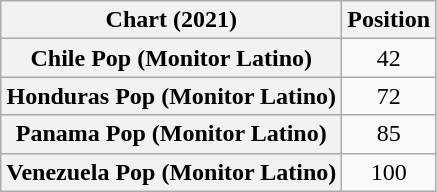<table class="wikitable plainrowheaders sortable" style="text-align:center">
<tr>
<th scope="col">Chart (2021)</th>
<th scope="col">Position</th>
</tr>
<tr>
<th scope="row">Chile Pop (Monitor Latino)</th>
<td>42</td>
</tr>
<tr>
<th scope="row">Honduras Pop (Monitor Latino)</th>
<td>72</td>
</tr>
<tr>
<th scope="row">Panama Pop (Monitor Latino)</th>
<td>85</td>
</tr>
<tr>
<th scope="row">Venezuela Pop (Monitor Latino)</th>
<td>100</td>
</tr>
</table>
